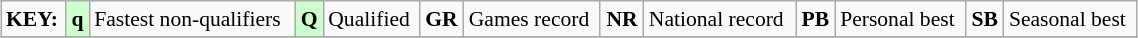<table class="wikitable" style="margin:0.5em auto; font-size:90%;position:relative;" width=60%>
<tr>
<td><strong>KEY:</strong></td>
<td bgcolor=ccffcc align=center><strong>q</strong></td>
<td>Fastest non-qualifiers</td>
<td bgcolor=ccffcc align=center><strong>Q</strong></td>
<td>Qualified</td>
<td align=center><strong>GR</strong></td>
<td>Games record</td>
<td align=center><strong>NR</strong></td>
<td>National record</td>
<td align=center><strong>PB</strong></td>
<td>Personal best</td>
<td align=center><strong>SB</strong></td>
<td>Seasonal best</td>
</tr>
<tr>
</tr>
</table>
